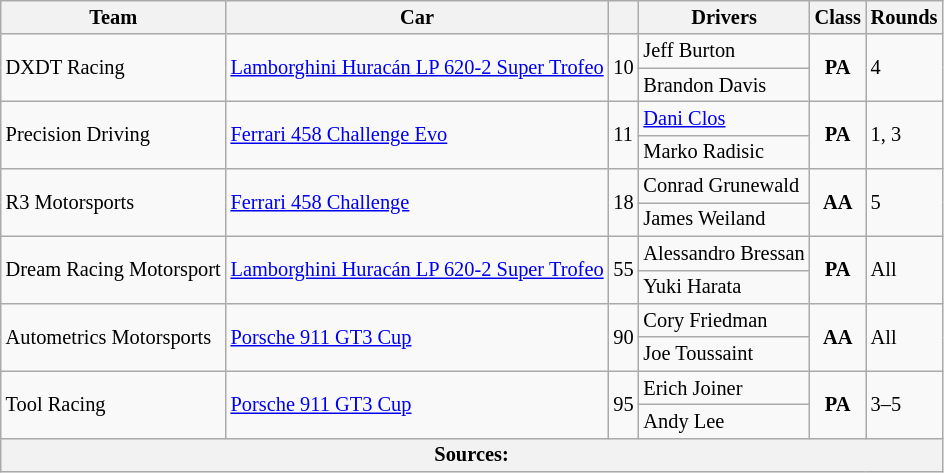<table class="wikitable" style="font-size: 85%;">
<tr>
<th>Team</th>
<th>Car</th>
<th></th>
<th>Drivers</th>
<th>Class</th>
<th>Rounds</th>
</tr>
<tr>
<td rowspan=2> DXDT Racing</td>
<td rowspan=2><a href='#'>Lamborghini Huracán LP 620-2 Super Trofeo</a></td>
<td rowspan=2>10</td>
<td> Jeff Burton</td>
<td rowspan=2 align=center><strong><span>PA</span></strong></td>
<td rowspan=2>4</td>
</tr>
<tr>
<td> Brandon Davis</td>
</tr>
<tr>
<td rowspan=2> Precision Driving</td>
<td rowspan=2><a href='#'>Ferrari 458 Challenge Evo</a></td>
<td rowspan=2>11</td>
<td> <a href='#'>Dani Clos</a></td>
<td rowspan=2 align=center><strong><span>PA</span></strong></td>
<td rowspan=2>1, 3</td>
</tr>
<tr>
<td> Marko Radisic</td>
</tr>
<tr>
<td rowspan=2> R3 Motorsports</td>
<td rowspan=2><a href='#'>Ferrari 458 Challenge</a></td>
<td rowspan=2>18</td>
<td> Conrad Grunewald</td>
<td rowspan=2 align=center><strong><span>AA</span></strong></td>
<td rowspan=2>5</td>
</tr>
<tr>
<td> James Weiland</td>
</tr>
<tr>
<td rowspan=2> Dream Racing Motorsport</td>
<td rowspan=2><a href='#'>Lamborghini Huracán LP 620-2 Super Trofeo</a></td>
<td rowspan=2>55</td>
<td> Alessandro Bressan</td>
<td rowspan=2 align=center><strong><span>PA</span></strong></td>
<td rowspan=2>All</td>
</tr>
<tr>
<td> Yuki Harata</td>
</tr>
<tr>
<td rowspan=2> Autometrics Motorsports</td>
<td rowspan=2><a href='#'>Porsche 911 GT3 Cup</a></td>
<td rowspan=2>90</td>
<td> Cory Friedman</td>
<td rowspan=2 align=center><strong><span>AA</span></strong></td>
<td rowspan=2>All</td>
</tr>
<tr>
<td> Joe Toussaint</td>
</tr>
<tr>
<td rowspan=2> Tool Racing</td>
<td rowspan=2><a href='#'>Porsche 911 GT3 Cup</a></td>
<td rowspan=2>95</td>
<td> Erich Joiner</td>
<td rowspan=2 align=center><strong><span>PA</span></strong></td>
<td rowspan=2>3–5</td>
</tr>
<tr>
<td> Andy Lee</td>
</tr>
<tr>
<th colspan=6>Sources:</th>
</tr>
</table>
